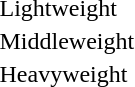<table>
<tr>
<td>Lightweight<br></td>
<td></td>
<td></td>
<td></td>
</tr>
<tr>
<td>Middleweight<br></td>
<td></td>
<td></td>
<td></td>
</tr>
<tr>
<td>Heavyweight<br></td>
<td></td>
<td></td>
<td></td>
</tr>
</table>
